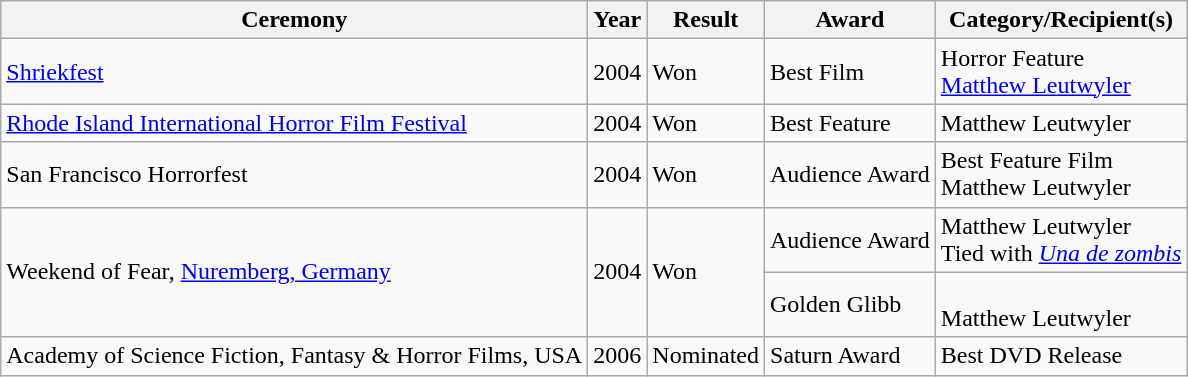<table class="wikitable">
<tr>
<th>Ceremony</th>
<th>Year</th>
<th>Result</th>
<th>Award</th>
<th>Category/Recipient(s)</th>
</tr>
<tr>
<td><a href='#'>Shriekfest</a></td>
<td>2004</td>
<td>Won</td>
<td>Best Film</td>
<td>Horror Feature<br><a href='#'>Matthew Leutwyler</a></td>
</tr>
<tr>
<td><a href='#'>Rhode Island International Horror Film Festival</a></td>
<td>2004</td>
<td>Won</td>
<td>Best Feature</td>
<td>Matthew Leutwyler</td>
</tr>
<tr>
<td>San Francisco Horrorfest</td>
<td>2004</td>
<td>Won</td>
<td>Audience Award</td>
<td>Best Feature Film<br>Matthew Leutwyler</td>
</tr>
<tr>
<td rowspan="2">Weekend of Fear, <a href='#'>Nuremberg, Germany</a></td>
<td rowspan="2">2004</td>
<td rowspan="2">Won</td>
<td>Audience Award</td>
<td>Matthew Leutwyler<br>Tied with <em><a href='#'>Una de zombis</a></em></td>
</tr>
<tr>
<td>Golden Glibb</td>
<td><br>Matthew Leutwyler</td>
</tr>
<tr>
<td>Academy of Science Fiction, Fantasy & Horror Films, USA</td>
<td>2006</td>
<td>Nominated</td>
<td>Saturn Award</td>
<td>Best DVD Release</td>
</tr>
</table>
